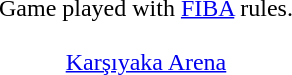<table style="width:100%;">
<tr>
<td valign=top width=33%><br>














</td>
<td valign=top width=33% align=center><br>Game played with <a href='#'>FIBA</a> rules.<br><br>
<a href='#'>Karşıyaka Arena</a>
</td>
<td style="vertical-align:top; width:33%;"><br>












</td>
</tr>
</table>
